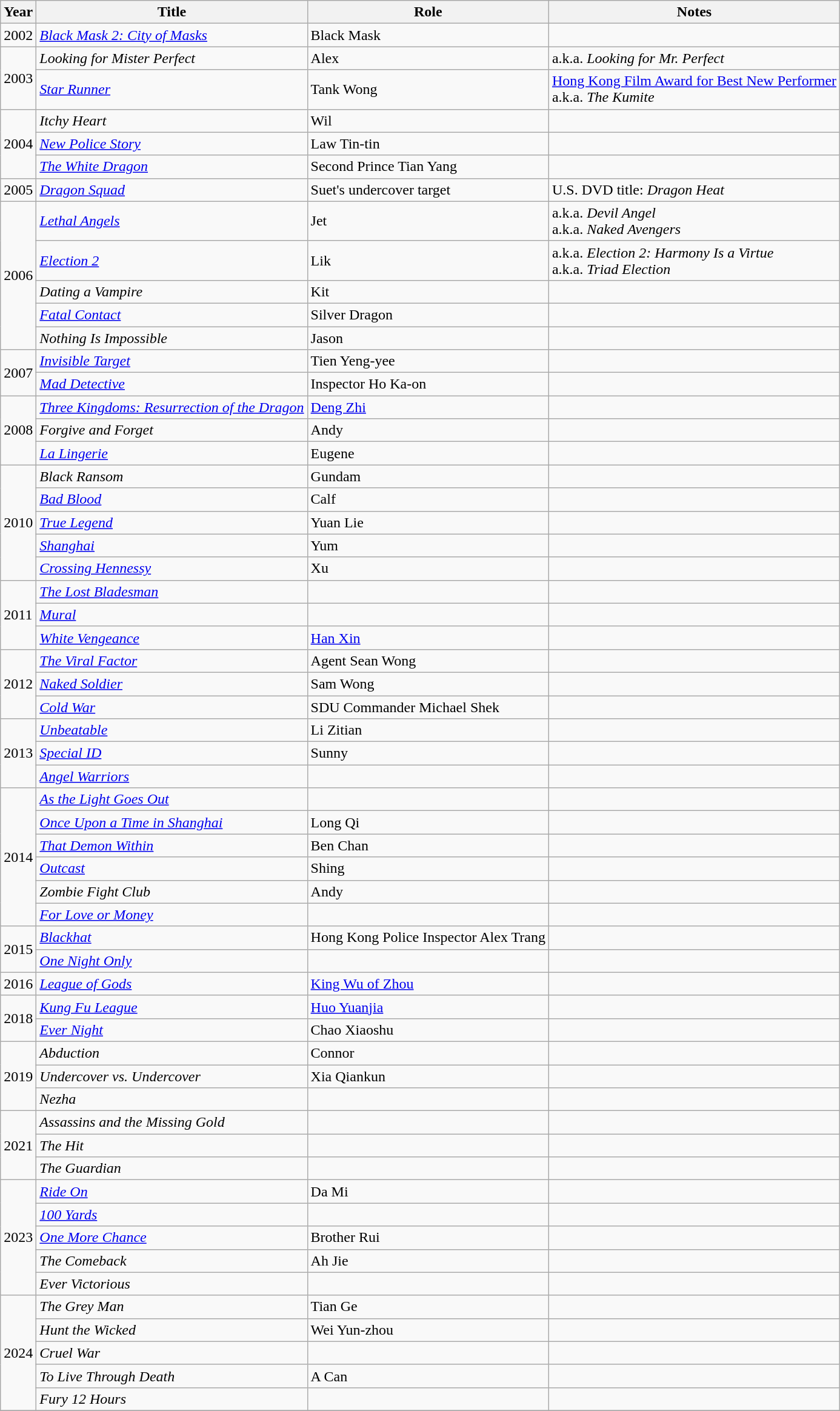<table class="wikitable">
<tr>
<th>Year</th>
<th>Title</th>
<th>Role</th>
<th>Notes</th>
</tr>
<tr>
<td>2002</td>
<td><em><a href='#'>Black Mask 2: City of Masks</a></em></td>
<td>Black Mask</td>
<td></td>
</tr>
<tr>
<td rowspan=2>2003</td>
<td><em>Looking for Mister Perfect</em></td>
<td>Alex</td>
<td>a.k.a. <em>Looking for Mr. Perfect</em></td>
</tr>
<tr>
<td><em><a href='#'>Star Runner</a></em></td>
<td>Tank Wong</td>
<td><a href='#'>Hong Kong Film Award for Best New Performer</a> <br> a.k.a. <em>The Kumite</em></td>
</tr>
<tr>
<td rowspan=3>2004</td>
<td><em>Itchy Heart</em></td>
<td>Wil</td>
<td></td>
</tr>
<tr>
<td><em><a href='#'>New Police Story</a></em></td>
<td>Law Tin-tin</td>
<td></td>
</tr>
<tr>
<td><em><a href='#'>The White Dragon</a></em></td>
<td>Second Prince Tian Yang</td>
<td></td>
</tr>
<tr>
<td>2005</td>
<td><em><a href='#'>Dragon Squad</a></em></td>
<td>Suet's undercover target</td>
<td>U.S. DVD title: <em>Dragon Heat</em></td>
</tr>
<tr>
<td rowspan=5>2006</td>
<td><em><a href='#'>Lethal Angels</a></em></td>
<td>Jet</td>
<td>a.k.a. <em>Devil Angel</em> <br> a.k.a. <em>Naked Avengers</em></td>
</tr>
<tr>
<td><em><a href='#'>Election 2</a></em></td>
<td>Lik</td>
<td>a.k.a. <em>Election 2: Harmony Is a Virtue</em> <br> a.k.a. <em>Triad Election</em></td>
</tr>
<tr>
<td><em>Dating a Vampire</em></td>
<td>Kit</td>
<td></td>
</tr>
<tr>
<td><em><a href='#'>Fatal Contact</a></em></td>
<td>Silver Dragon</td>
<td></td>
</tr>
<tr>
<td><em>Nothing Is Impossible</em></td>
<td>Jason</td>
<td></td>
</tr>
<tr>
<td rowspan=2>2007</td>
<td><em><a href='#'>Invisible Target</a></em></td>
<td>Tien Yeng-yee</td>
<td></td>
</tr>
<tr>
<td><em><a href='#'>Mad Detective</a></em></td>
<td>Inspector Ho Ka-on</td>
<td></td>
</tr>
<tr>
<td rowspan=3>2008</td>
<td><em><a href='#'>Three Kingdoms: Resurrection of the Dragon</a></em></td>
<td><a href='#'>Deng Zhi</a></td>
<td></td>
</tr>
<tr>
<td><em>Forgive and Forget</em></td>
<td>Andy</td>
<td></td>
</tr>
<tr>
<td><em><a href='#'>La Lingerie</a></em></td>
<td>Eugene</td>
<td></td>
</tr>
<tr>
<td rowspan=5>2010</td>
<td><em>Black Ransom</em></td>
<td>Gundam</td>
<td></td>
</tr>
<tr>
<td><em><a href='#'>Bad Blood</a></em></td>
<td>Calf</td>
<td></td>
</tr>
<tr>
<td><em><a href='#'>True Legend</a></em></td>
<td>Yuan Lie</td>
<td></td>
</tr>
<tr>
<td><em><a href='#'>Shanghai</a></em></td>
<td>Yum</td>
<td></td>
</tr>
<tr>
<td><em><a href='#'>Crossing Hennessy</a></em></td>
<td>Xu</td>
<td></td>
</tr>
<tr>
<td rowspan=3>2011</td>
<td><em><a href='#'>The Lost Bladesman</a></em></td>
<td></td>
<td></td>
</tr>
<tr>
<td><em><a href='#'>Mural</a></em></td>
<td></td>
<td></td>
</tr>
<tr>
<td><em><a href='#'>White Vengeance</a></em></td>
<td><a href='#'>Han Xin</a></td>
<td></td>
</tr>
<tr>
<td rowspan=3>2012</td>
<td><em><a href='#'>The Viral Factor</a></em></td>
<td>Agent Sean Wong</td>
<td></td>
</tr>
<tr>
<td><em><a href='#'>Naked Soldier</a></em></td>
<td>Sam Wong</td>
<td></td>
</tr>
<tr>
<td><em><a href='#'>Cold War</a></em></td>
<td>SDU Commander Michael Shek</td>
<td></td>
</tr>
<tr>
<td rowspan=3>2013</td>
<td><em><a href='#'>Unbeatable</a></em></td>
<td>Li Zitian</td>
<td></td>
</tr>
<tr>
<td><em><a href='#'>Special ID</a></em></td>
<td>Sunny</td>
<td></td>
</tr>
<tr>
<td><em><a href='#'>Angel Warriors</a></em></td>
<td></td>
<td></td>
</tr>
<tr>
<td rowspan=6>2014</td>
<td><em><a href='#'>As the Light Goes Out</a></em></td>
<td></td>
<td></td>
</tr>
<tr>
<td><em><a href='#'>Once Upon a Time in Shanghai</a></em></td>
<td>Long Qi</td>
<td></td>
</tr>
<tr>
<td><em><a href='#'>That Demon Within</a></em></td>
<td>Ben Chan</td>
<td></td>
</tr>
<tr>
<td><em><a href='#'>Outcast</a></em></td>
<td>Shing</td>
<td></td>
</tr>
<tr>
<td><em>Zombie Fight Club</em></td>
<td>Andy</td>
<td></td>
</tr>
<tr>
<td><em><a href='#'>For Love or Money</a></em></td>
<td></td>
<td></td>
</tr>
<tr>
<td rowspan=2>2015</td>
<td><em><a href='#'>Blackhat</a></em></td>
<td>Hong Kong Police Inspector Alex Trang</td>
<td></td>
</tr>
<tr>
<td><em><a href='#'>One Night Only</a></em></td>
<td></td>
<td></td>
</tr>
<tr>
<td>2016</td>
<td><em><a href='#'>League of Gods</a></em></td>
<td><a href='#'>King Wu of Zhou</a></td>
<td></td>
</tr>
<tr>
<td rowspan=2>2018</td>
<td><em><a href='#'>Kung Fu League</a></em></td>
<td><a href='#'>Huo Yuanjia</a></td>
<td></td>
</tr>
<tr>
<td><em><a href='#'>Ever Night</a></em></td>
<td>Chao Xiaoshu</td>
<td></td>
</tr>
<tr>
<td rowspan="3">2019</td>
<td><em>Abduction</em></td>
<td>Connor</td>
<td></td>
</tr>
<tr>
<td><em>Undercover vs. Undercover</em></td>
<td>Xia Qiankun</td>
<td></td>
</tr>
<tr>
<td><em>Nezha</em></td>
<td></td>
<td></td>
</tr>
<tr>
<td rowspan="3">2021</td>
<td><em>Assassins and the Missing Gold</em></td>
<td></td>
<td></td>
</tr>
<tr>
<td><em>The Hit</em></td>
<td></td>
<td></td>
</tr>
<tr>
<td><em>The Guardian</em></td>
<td></td>
<td></td>
</tr>
<tr>
<td rowspan=5>2023</td>
<td><em><a href='#'>Ride On</a></em></td>
<td>Da Mi</td>
<td></td>
</tr>
<tr>
<td><em><a href='#'>100 Yards</a></em></td>
<td></td>
<td></td>
</tr>
<tr>
<td><em><a href='#'>One More Chance</a></em></td>
<td>Brother Rui</td>
<td></td>
</tr>
<tr>
<td><em>The Comeback</em></td>
<td>Ah Jie</td>
<td></td>
</tr>
<tr>
<td><em>Ever Victorious</em></td>
<td></td>
<td></td>
</tr>
<tr>
<td rowspan=5>2024</td>
<td><em>The Grey Man</em></td>
<td>Tian Ge</td>
<td></td>
</tr>
<tr>
<td><em>Hunt the Wicked</em></td>
<td>Wei Yun-zhou</td>
<td></td>
</tr>
<tr>
<td><em>Cruel War</em></td>
<td></td>
<td></td>
</tr>
<tr>
<td><em>To Live Through Death</em></td>
<td>A Can</td>
<td></td>
</tr>
<tr>
<td><em>Fury 12 Hours</em></td>
<td></td>
<td></td>
</tr>
<tr>
</tr>
</table>
